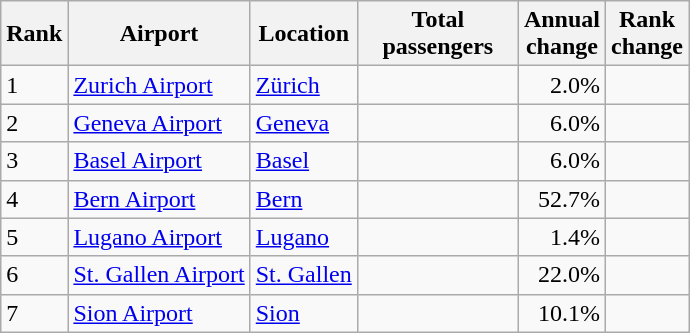<table class="wikitable">
<tr>
<th>Rank</th>
<th>Airport</th>
<th>Location</th>
<th style="width:100px">Total<br>passengers</th>
<th>Annual<br>change</th>
<th>Rank<br>change</th>
</tr>
<tr>
<td>1</td>
<td><a href='#'>Zurich Airport</a></td>
<td><a href='#'>Zürich</a></td>
<td align="right"></td>
<td align="right">2.0%</td>
<td style="text-align:center;"></td>
</tr>
<tr>
<td>2</td>
<td><a href='#'>Geneva Airport</a></td>
<td><a href='#'>Geneva</a></td>
<td align="right"></td>
<td align="right">6.0%</td>
<td style="text-align:center;"></td>
</tr>
<tr>
<td>3</td>
<td><a href='#'>Basel Airport</a></td>
<td><a href='#'>Basel</a></td>
<td align="right"></td>
<td align="right">6.0%</td>
<td style="text-align:center;"></td>
</tr>
<tr>
<td>4</td>
<td><a href='#'>Bern Airport</a></td>
<td><a href='#'>Bern</a></td>
<td align="right"></td>
<td align="right">52.7%</td>
<td style="text-align:center;"></td>
</tr>
<tr>
<td>5</td>
<td><a href='#'>Lugano Airport</a></td>
<td><a href='#'>Lugano</a></td>
<td align="right"></td>
<td align="right">1.4%</td>
<td style="text-align:center;"></td>
</tr>
<tr>
<td>6</td>
<td><a href='#'>St. Gallen Airport</a></td>
<td><a href='#'>St. Gallen</a></td>
<td align="right"></td>
<td align="right">22.0%</td>
<td style="text-align:center;"></td>
</tr>
<tr>
<td>7</td>
<td><a href='#'>Sion Airport</a></td>
<td><a href='#'>Sion</a></td>
<td align="right"></td>
<td align="right">10.1%</td>
<td style="text-align:center;"></td>
</tr>
</table>
